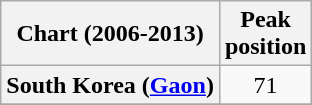<table class="wikitable sortable plainrowheaders">
<tr>
<th>Chart (2006-2013)</th>
<th>Peak<br>position</th>
</tr>
<tr>
<th scope="row">South Korea (<a href='#'>Gaon</a>)</th>
<td align="center">71</td>
</tr>
<tr>
</tr>
<tr>
</tr>
<tr>
</tr>
<tr>
</tr>
</table>
